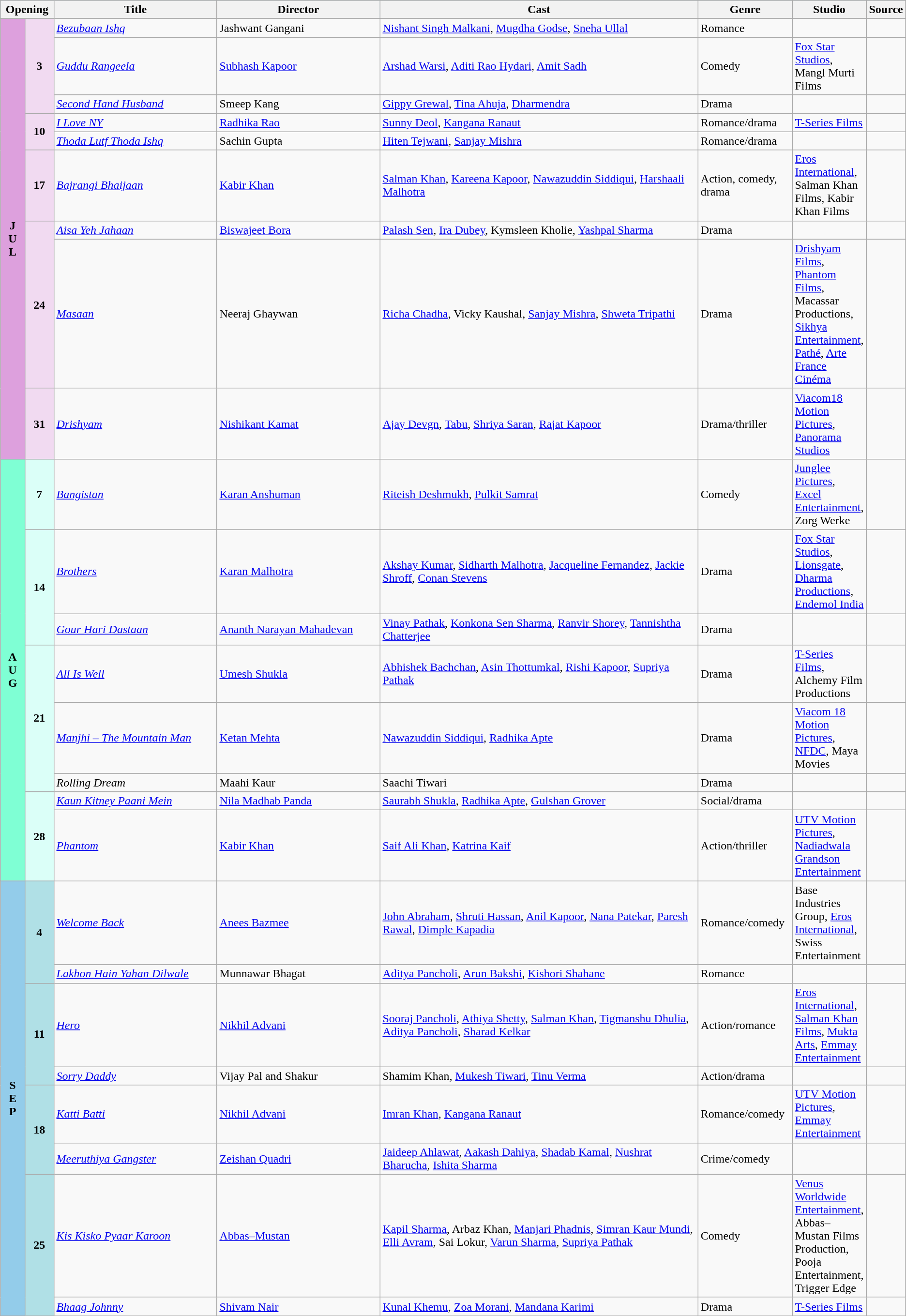<table class="wikitable">
<tr style="background:#b0e0e6; text-align:center;">
<th colspan="2" style="width:6%;"><strong>Opening</strong></th>
<th style="width:20%;"><strong>Title</strong></th>
<th style="width:20%;"><strong>Director</strong></th>
<th style="width:40%;"><strong>Cast</strong></th>
<th style="width:10.5%;"><strong>Genre</strong></th>
<th>Studio</th>
<th>Source</th>
</tr>
<tr>
<td rowspan="9" style="text-align:center; background:plum; textcolor:#000;"><strong>J<br>U<br>L</strong></td>
<td rowspan="3" style="text-align:center;background:#f1daf1;"><strong>3</strong></td>
<td><em><a href='#'>Bezubaan Ishq</a></em></td>
<td>Jashwant Gangani</td>
<td><a href='#'>Nishant Singh Malkani</a>, <a href='#'>Mugdha Godse</a>, <a href='#'>Sneha Ullal</a></td>
<td>Romance</td>
<td></td>
<td></td>
</tr>
<tr>
<td><em><a href='#'>Guddu Rangeela</a></em></td>
<td><a href='#'>Subhash Kapoor</a></td>
<td><a href='#'>Arshad Warsi</a>, <a href='#'>Aditi Rao Hydari</a>, <a href='#'>Amit Sadh</a></td>
<td>Comedy</td>
<td><a href='#'>Fox Star Studios</a>, Mangl Murti Films</td>
<td></td>
</tr>
<tr>
<td><em><a href='#'>Second Hand Husband</a></em></td>
<td>Smeep Kang</td>
<td><a href='#'>Gippy Grewal</a>, <a href='#'>Tina Ahuja</a>, <a href='#'>Dharmendra</a></td>
<td>Drama</td>
<td></td>
<td></td>
</tr>
<tr>
<td rowspan="2" style="text-align:center;background:#f1daf1;"><strong>10</strong></td>
<td><em><a href='#'>I Love NY</a></em></td>
<td><a href='#'>Radhika Rao</a></td>
<td><a href='#'>Sunny Deol</a>, <a href='#'>Kangana Ranaut</a></td>
<td>Romance/drama</td>
<td><a href='#'>T-Series Films</a></td>
<td></td>
</tr>
<tr>
<td><em><a href='#'>Thoda Lutf Thoda Ishq</a></em></td>
<td>Sachin Gupta</td>
<td><a href='#'>Hiten Tejwani</a>, <a href='#'>Sanjay Mishra</a></td>
<td>Romance/drama</td>
<td></td>
<td></td>
</tr>
<tr>
<td rowspan="1" style="text-align:center;background:#f1daf1;"><strong>17</strong></td>
<td><em><a href='#'>Bajrangi Bhaijaan</a></em></td>
<td><a href='#'>Kabir Khan</a></td>
<td><a href='#'>Salman Khan</a>, <a href='#'>Kareena Kapoor</a>, <a href='#'>Nawazuddin Siddiqui</a>, <a href='#'>Harshaali Malhotra</a></td>
<td>Action, comedy, drama</td>
<td><a href='#'>Eros International</a>, Salman Khan Films, Kabir Khan Films</td>
<td></td>
</tr>
<tr>
<td rowspan="2" style="text-align:center;background:#f1daf1;"><strong>24</strong></td>
<td><em><a href='#'>Aisa Yeh Jahaan</a></em></td>
<td><a href='#'>Biswajeet Bora</a></td>
<td><a href='#'>Palash Sen</a>, <a href='#'>Ira Dubey</a>, Kymsleen Kholie, <a href='#'>Yashpal Sharma</a></td>
<td>Drama</td>
<td></td>
<td></td>
</tr>
<tr>
<td><em><a href='#'>Masaan</a></em></td>
<td>Neeraj Ghaywan</td>
<td><a href='#'>Richa Chadha</a>, Vicky Kaushal, <a href='#'>Sanjay Mishra</a>, <a href='#'>Shweta Tripathi</a></td>
<td>Drama</td>
<td><a href='#'>Drishyam Films</a>, <a href='#'>Phantom Films</a>, Macassar Productions, <a href='#'>Sikhya Entertainment</a>, <a href='#'>Pathé</a>, <a href='#'>Arte France Cinéma</a></td>
<td></td>
</tr>
<tr>
<td rowspan="1" style="text-align:center;background:#f1daf1;"><strong>31</strong></td>
<td><em><a href='#'>Drishyam</a></em></td>
<td><a href='#'>Nishikant Kamat</a></td>
<td><a href='#'>Ajay Devgn</a>, <a href='#'>Tabu</a>, <a href='#'>Shriya Saran</a>, <a href='#'>Rajat Kapoor</a></td>
<td>Drama/thriller</td>
<td><a href='#'>Viacom18 Motion Pictures</a>, <a href='#'>Panorama Studios</a></td>
<td></td>
</tr>
<tr August>
<td rowspan="8" style="text-align:center; background:#7FFFD4; textcolor:#000;"><strong>A<br>U<br>G</strong></td>
<td rowspan="1" style="text-align:center;background:#DBFFF8;"><strong>7</strong></td>
<td><em><a href='#'>Bangistan</a></em></td>
<td><a href='#'>Karan Anshuman</a></td>
<td><a href='#'>Riteish Deshmukh</a>, <a href='#'>Pulkit Samrat</a></td>
<td>Comedy</td>
<td><a href='#'>Junglee Pictures</a>, <a href='#'>Excel Entertainment</a>, Zorg Werke</td>
<td></td>
</tr>
<tr>
<td rowspan="2" style="text-align:center;background:#DBFFF8;"><strong>14</strong></td>
<td><em><a href='#'>Brothers</a></em></td>
<td><a href='#'>Karan Malhotra</a></td>
<td><a href='#'>Akshay Kumar</a>, <a href='#'>Sidharth Malhotra</a>, <a href='#'>Jacqueline Fernandez</a>, <a href='#'>Jackie Shroff</a>, <a href='#'>Conan Stevens</a></td>
<td>Drama</td>
<td><a href='#'>Fox Star Studios</a>, <a href='#'>Lionsgate</a>, <a href='#'>Dharma Productions</a>, <a href='#'>Endemol India</a></td>
<td></td>
</tr>
<tr>
<td><em><a href='#'>Gour Hari Dastaan</a></em></td>
<td><a href='#'>Ananth Narayan Mahadevan</a></td>
<td><a href='#'>Vinay Pathak</a>, <a href='#'>Konkona Sen Sharma</a>, <a href='#'>Ranvir Shorey</a>, <a href='#'>Tannishtha Chatterjee</a></td>
<td>Drama</td>
<td></td>
<td></td>
</tr>
<tr>
<td rowspan="3" style="text-align:center;background:#DBFFF8;"><strong>21</strong></td>
<td><em><a href='#'>All Is Well</a></em></td>
<td><a href='#'>Umesh Shukla</a></td>
<td><a href='#'>Abhishek Bachchan</a>, <a href='#'>Asin Thottumkal</a>, <a href='#'>Rishi Kapoor</a>, <a href='#'>Supriya Pathak</a></td>
<td>Drama</td>
<td><a href='#'>T-Series Films</a>, Alchemy Film Productions</td>
<td></td>
</tr>
<tr>
<td><em><a href='#'>Manjhi – The Mountain Man</a></em></td>
<td><a href='#'>Ketan Mehta</a></td>
<td><a href='#'>Nawazuddin Siddiqui</a>, <a href='#'>Radhika Apte</a></td>
<td>Drama</td>
<td><a href='#'>Viacom 18 Motion Pictures</a>, <a href='#'>NFDC</a>, Maya Movies</td>
<td></td>
</tr>
<tr>
<td><em>Rolling Dream</em></td>
<td>Maahi Kaur</td>
<td>Saachi Tiwari</td>
<td>Drama</td>
<td></td>
<td></td>
</tr>
<tr>
<td rowspan="2" style="text-align:center;background:#DBFFF8;"><strong>28</strong></td>
<td><em><a href='#'>Kaun Kitney Paani Mein</a></em></td>
<td><a href='#'>Nila Madhab Panda</a></td>
<td><a href='#'>Saurabh Shukla</a>, <a href='#'>Radhika Apte</a>, <a href='#'>Gulshan Grover</a></td>
<td>Social/drama</td>
<td></td>
<td></td>
</tr>
<tr>
<td><em><a href='#'>Phantom</a></em></td>
<td><a href='#'>Kabir Khan</a></td>
<td><a href='#'>Saif Ali Khan</a>, <a href='#'>Katrina Kaif</a></td>
<td>Action/thriller</td>
<td><a href='#'>UTV Motion Pictures</a>, <a href='#'>Nadiadwala Grandson Entertainment</a></td>
<td></td>
</tr>
<tr September>
<td rowspan="10" style="text-align:center; background:#93CCEA; textcolor:#000;"><strong>S<br>E<br>P</strong></td>
<td rowspan="2" style="text-align:center;background:#B0E0E6;"><strong>4</strong></td>
<td><em><a href='#'>Welcome Back</a></em></td>
<td><a href='#'>Anees Bazmee</a></td>
<td><a href='#'>John Abraham</a>, <a href='#'>Shruti Hassan</a>, <a href='#'>Anil Kapoor</a>, <a href='#'>Nana Patekar</a>, <a href='#'>Paresh Rawal</a>, <a href='#'>Dimple Kapadia</a></td>
<td>Romance/comedy</td>
<td>Base Industries Group, <a href='#'>Eros International</a>, Swiss Entertainment</td>
<td></td>
</tr>
<tr>
<td><em><a href='#'>Lakhon Hain Yahan Dilwale</a></em></td>
<td>Munnawar Bhagat</td>
<td><a href='#'>Aditya Pancholi</a>, <a href='#'>Arun Bakshi</a>, <a href='#'>Kishori Shahane</a></td>
<td>Romance</td>
<td></td>
<td></td>
</tr>
<tr>
<td rowspan="2" style="text-align:center;background:#B0E0E6;"><strong>11</strong></td>
<td><em><a href='#'>Hero</a></em></td>
<td><a href='#'>Nikhil Advani</a></td>
<td><a href='#'>Sooraj Pancholi</a>, <a href='#'>Athiya Shetty</a>, <a href='#'>Salman Khan</a>, <a href='#'>Tigmanshu Dhulia</a>, <a href='#'>Aditya Pancholi</a>, <a href='#'>Sharad Kelkar</a></td>
<td>Action/romance</td>
<td><a href='#'>Eros International</a>, <a href='#'>Salman Khan Films</a>, <a href='#'>Mukta Arts</a>, <a href='#'>Emmay Entertainment</a></td>
<td></td>
</tr>
<tr>
<td><em><a href='#'>Sorry Daddy</a></em></td>
<td>Vijay Pal and Shakur</td>
<td>Shamim Khan, <a href='#'>Mukesh Tiwari</a>, <a href='#'>Tinu Verma</a></td>
<td>Action/drama</td>
<td></td>
<td></td>
</tr>
<tr>
<td rowspan="2" style="text-align:center;background:#B0E0E6;"><strong>18</strong></td>
<td><em><a href='#'>Katti Batti</a></em></td>
<td><a href='#'>Nikhil Advani</a></td>
<td><a href='#'>Imran Khan</a>, <a href='#'>Kangana Ranaut</a></td>
<td>Romance/comedy</td>
<td><a href='#'>UTV Motion Pictures</a>, <a href='#'>Emmay Entertainment</a></td>
<td></td>
</tr>
<tr>
<td><em><a href='#'>Meeruthiya Gangster</a></em></td>
<td><a href='#'>Zeishan Quadri</a></td>
<td><a href='#'>Jaideep Ahlawat</a>, <a href='#'>Aakash Dahiya</a>, <a href='#'>Shadab Kamal</a>, <a href='#'>Nushrat Bharucha</a>, <a href='#'>Ishita Sharma</a></td>
<td>Crime/comedy</td>
<td></td>
<td></td>
</tr>
<tr>
<td rowspan="4" style="text-align:center;background:#B0E0E6;"><strong>25</strong></td>
<td><em><a href='#'>Kis Kisko Pyaar Karoon</a></em></td>
<td><a href='#'>Abbas–Mustan</a></td>
<td><a href='#'>Kapil Sharma</a>, Arbaz Khan, <a href='#'>Manjari Phadnis</a>, <a href='#'>Simran Kaur Mundi</a>, <a href='#'>Elli Avram</a>, Sai Lokur, <a href='#'>Varun Sharma</a>, <a href='#'>Supriya Pathak</a></td>
<td>Comedy</td>
<td><a href='#'>Venus Worldwide Entertainment</a>, Abbas–Mustan Films Production, Pooja Entertainment, Trigger Edge</td>
<td></td>
</tr>
<tr>
<td><em><a href='#'>Bhaag Johnny</a></em></td>
<td><a href='#'>Shivam Nair</a></td>
<td><a href='#'>Kunal Khemu</a>, <a href='#'>Zoa Morani</a>, <a href='#'>Mandana Karimi</a></td>
<td>Drama</td>
<td><a href='#'>T-Series Films</a></td>
<td></td>
</tr>
</table>
